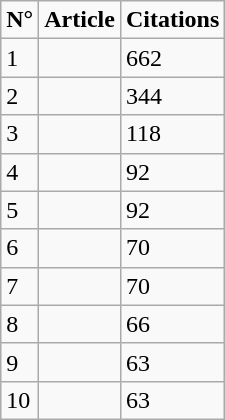<table class="wikitable">
<tr>
<td><strong>N°</strong></td>
<td><strong>Article</strong></td>
<td><strong>Citations</strong></td>
</tr>
<tr>
<td>1</td>
<td></td>
<td>662</td>
</tr>
<tr>
<td>2</td>
<td></td>
<td>344</td>
</tr>
<tr>
<td>3</td>
<td></td>
<td>118</td>
</tr>
<tr>
<td>4</td>
<td></td>
<td>92</td>
</tr>
<tr>
<td>5</td>
<td></td>
<td>92</td>
</tr>
<tr>
<td>6</td>
<td></td>
<td>70</td>
</tr>
<tr>
<td>7</td>
<td></td>
<td>70</td>
</tr>
<tr>
<td>8</td>
<td></td>
<td>66</td>
</tr>
<tr>
<td>9</td>
<td></td>
<td>63</td>
</tr>
<tr>
<td>10</td>
<td></td>
<td>63</td>
</tr>
</table>
